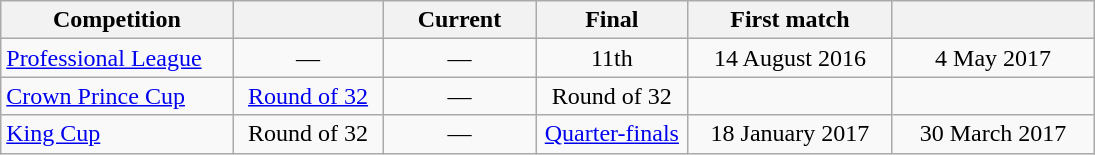<table class="wikitable" style="text-align:center; width:730px;">
<tr>
<th style="text-align:center; width:150px;">Competition</th>
<th style="text-align:center; width:100px;"></th>
<th style="text-align:center; width:100px;">Current<br></th>
<th style="text-align:center; width:100px;">Final<br></th>
<th style="text-align:center; width:140px;">First match</th>
<th style="text-align:center; width:140px;"></th>
</tr>
<tr>
<td style="text-align:left;"><a href='#'>Professional League</a></td>
<td>—</td>
<td>—</td>
<td>11th</td>
<td>14 August 2016</td>
<td>4 May 2017</td>
</tr>
<tr>
<td style="text-align:left;"><a href='#'>Crown Prince Cup</a></td>
<td><a href='#'>Round of 32</a></td>
<td>—</td>
<td>Round of 32</td>
<td></td>
<td></td>
</tr>
<tr>
<td style="text-align:left;"><a href='#'>King Cup</a></td>
<td>Round of 32</td>
<td>—</td>
<td><a href='#'>Quarter-finals</a></td>
<td>18 January 2017</td>
<td>30 March 2017</td>
</tr>
</table>
